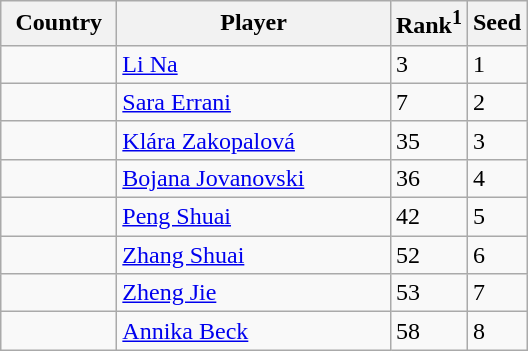<table class="sortable wikitable">
<tr>
<th style="width:70px;">Country</th>
<th style="width:175px;">Player</th>
<th>Rank<sup>1</sup></th>
<th>Seed</th>
</tr>
<tr>
<td></td>
<td><a href='#'>Li Na</a></td>
<td>3</td>
<td>1</td>
</tr>
<tr>
<td></td>
<td><a href='#'>Sara Errani</a></td>
<td>7</td>
<td>2</td>
</tr>
<tr>
<td></td>
<td><a href='#'>Klára Zakopalová</a></td>
<td>35</td>
<td>3</td>
</tr>
<tr>
<td></td>
<td><a href='#'>Bojana Jovanovski</a></td>
<td>36</td>
<td>4</td>
</tr>
<tr>
<td></td>
<td><a href='#'>Peng Shuai</a></td>
<td>42</td>
<td>5</td>
</tr>
<tr>
<td></td>
<td><a href='#'>Zhang Shuai</a></td>
<td>52</td>
<td>6</td>
</tr>
<tr>
<td></td>
<td><a href='#'>Zheng Jie</a></td>
<td>53</td>
<td>7</td>
</tr>
<tr>
<td></td>
<td><a href='#'>Annika Beck</a></td>
<td>58</td>
<td>8</td>
</tr>
</table>
